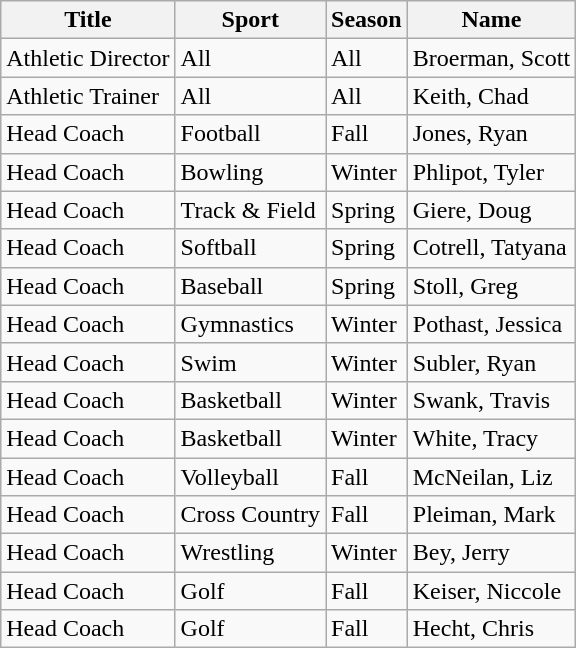<table class="wikitable sortable mw-collapsible">
<tr>
<th>Title</th>
<th>Sport</th>
<th>Season</th>
<th>Name</th>
</tr>
<tr>
<td>Athletic Director</td>
<td>All</td>
<td>All</td>
<td>Broerman, Scott</td>
</tr>
<tr>
<td>Athletic Trainer</td>
<td>All</td>
<td>All</td>
<td>Keith, Chad</td>
</tr>
<tr>
<td>Head Coach</td>
<td>Football</td>
<td>Fall</td>
<td>Jones, Ryan</td>
</tr>
<tr>
<td>Head Coach</td>
<td>Bowling</td>
<td>Winter</td>
<td>Phlipot, Tyler</td>
</tr>
<tr>
<td>Head Coach</td>
<td>Track & Field</td>
<td>Spring</td>
<td>Giere, Doug</td>
</tr>
<tr>
<td>Head Coach</td>
<td>Softball</td>
<td>Spring</td>
<td>Cotrell, Tatyana</td>
</tr>
<tr>
<td>Head Coach</td>
<td>Baseball</td>
<td>Spring</td>
<td>Stoll, Greg</td>
</tr>
<tr>
<td>Head Coach</td>
<td>Gymnastics</td>
<td>Winter</td>
<td>Pothast, Jessica</td>
</tr>
<tr>
<td>Head Coach</td>
<td>Swim</td>
<td>Winter</td>
<td>Subler, Ryan</td>
</tr>
<tr>
<td>Head Coach</td>
<td>Basketball</td>
<td>Winter</td>
<td>Swank, Travis</td>
</tr>
<tr>
<td>Head Coach</td>
<td>Basketball</td>
<td>Winter</td>
<td>White, Tracy</td>
</tr>
<tr>
<td>Head Coach</td>
<td>Volleyball</td>
<td>Fall</td>
<td>McNeilan, Liz</td>
</tr>
<tr>
<td>Head Coach</td>
<td>Cross Country</td>
<td>Fall</td>
<td>Pleiman, Mark</td>
</tr>
<tr>
<td>Head Coach</td>
<td>Wrestling</td>
<td>Winter</td>
<td>Bey, Jerry</td>
</tr>
<tr>
<td>Head Coach</td>
<td>Golf</td>
<td>Fall</td>
<td>Keiser, Niccole</td>
</tr>
<tr>
<td>Head Coach</td>
<td>Golf</td>
<td>Fall</td>
<td>Hecht, Chris</td>
</tr>
</table>
